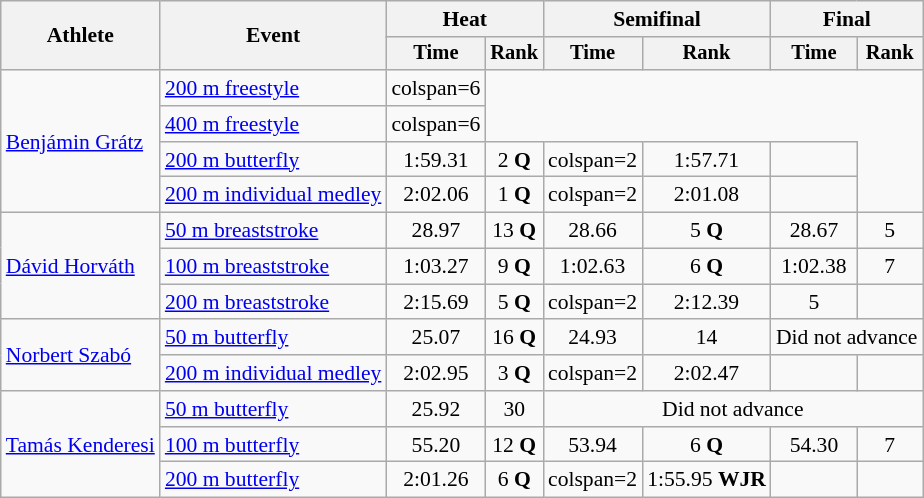<table class=wikitable style="font-size:90%">
<tr>
<th rowspan=2>Athlete</th>
<th rowspan=2>Event</th>
<th colspan="2">Heat</th>
<th colspan="2">Semifinal</th>
<th colspan="2">Final</th>
</tr>
<tr style="font-size:95%">
<th>Time</th>
<th>Rank</th>
<th>Time</th>
<th>Rank</th>
<th>Time</th>
<th>Rank</th>
</tr>
<tr align=center>
<td align=left rowspan=4><a href='#'>Benjámin Grátz</a></td>
<td align=left><a href='#'>200 m freestyle</a></td>
<td>colspan=6 </td>
</tr>
<tr align=center>
<td align=left><a href='#'>400 m freestyle</a></td>
<td>colspan=6 </td>
</tr>
<tr align=center>
<td align=left><a href='#'>200 m butterfly</a></td>
<td>1:59.31</td>
<td>2 <strong>Q</strong></td>
<td>colspan=2 </td>
<td>1:57.71</td>
<td></td>
</tr>
<tr align=center>
<td align=left><a href='#'>200 m individual medley</a></td>
<td>2:02.06</td>
<td>1 <strong>Q</strong></td>
<td>colspan=2 </td>
<td>2:01.08</td>
<td></td>
</tr>
<tr align=center>
<td align=left rowspan=3><a href='#'>Dávid Horváth</a></td>
<td align=left><a href='#'>50 m breaststroke</a></td>
<td>28.97</td>
<td>13 <strong>Q</strong></td>
<td>28.66</td>
<td>5 <strong>Q</strong></td>
<td>28.67</td>
<td>5</td>
</tr>
<tr align=center>
<td align=left><a href='#'>100 m breaststroke</a></td>
<td>1:03.27</td>
<td>9 <strong>Q</strong></td>
<td>1:02.63</td>
<td>6 <strong>Q</strong></td>
<td>1:02.38</td>
<td>7</td>
</tr>
<tr align=center>
<td align=left><a href='#'>200 m breaststroke</a></td>
<td>2:15.69</td>
<td>5 <strong>Q</strong></td>
<td>colspan=2 </td>
<td>2:12.39</td>
<td>5</td>
</tr>
<tr align=center>
<td align=left rowspan=2><a href='#'>Norbert Szabó</a></td>
<td align=left><a href='#'>50 m butterfly</a></td>
<td>25.07</td>
<td>16 <strong>Q</strong></td>
<td>24.93</td>
<td>14</td>
<td colspan=2>Did not advance</td>
</tr>
<tr align=center>
<td align=left><a href='#'>200 m individual medley</a></td>
<td>2:02.95</td>
<td>3 <strong>Q</strong></td>
<td>colspan=2 </td>
<td>2:02.47</td>
<td></td>
</tr>
<tr align=center>
<td align=left rowspan=3><a href='#'>Tamás Kenderesi</a></td>
<td align=left><a href='#'>50 m butterfly</a></td>
<td>25.92</td>
<td>30</td>
<td colspan=4>Did not advance</td>
</tr>
<tr align=center>
<td align=left><a href='#'>100 m butterfly</a></td>
<td>55.20</td>
<td>12 <strong>Q</strong></td>
<td>53.94</td>
<td>6 <strong>Q</strong></td>
<td>54.30</td>
<td>7</td>
</tr>
<tr align=center>
<td align=left><a href='#'>200 m butterfly</a></td>
<td>2:01.26</td>
<td>6 <strong>Q</strong></td>
<td>colspan=2 </td>
<td>1:55.95 <strong>WJR</strong></td>
<td></td>
</tr>
</table>
